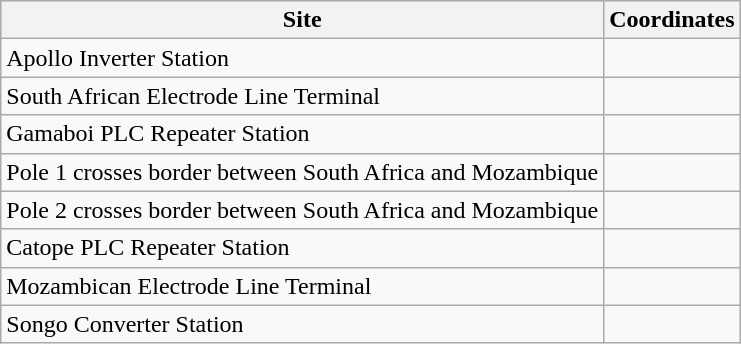<table class="wikitable sortable" style="float:left">
<tr bgcolor="#dfdfdf">
<th>Site</th>
<th>Coordinates</th>
</tr>
<tr>
<td>Apollo Inverter Station</td>
<td></td>
</tr>
<tr>
<td>South African Electrode Line Terminal</td>
<td></td>
</tr>
<tr>
<td>Gamaboi PLC Repeater Station</td>
<td></td>
</tr>
<tr>
<td>Pole 1 crosses border between South Africa and Mozambique</td>
<td></td>
</tr>
<tr>
<td>Pole 2 crosses border between South Africa and Mozambique</td>
<td></td>
</tr>
<tr>
<td>Catope PLC Repeater Station</td>
<td></td>
</tr>
<tr>
<td>Mozambican Electrode Line Terminal</td>
<td></td>
</tr>
<tr>
<td>Songo Converter Station</td>
<td></td>
</tr>
</table>
